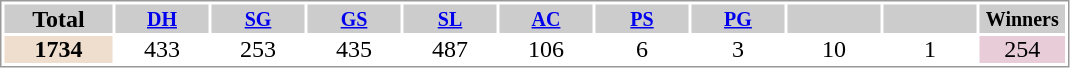<table style="border: 1px solid #999; background-color:#FFFFFF; line-height:16px; text-align:center">
<tr>
<th style="background-color: #ccc;" width="70">Total</th>
<th style="background-color: #ccc;" width="60"><small><a href='#'>DH</a></small></th>
<th style="background-color: #ccc;" width="60"><small><a href='#'>SG</a></small></th>
<th style="background-color: #ccc;" width="60"><small><a href='#'>GS</a></small></th>
<th style="background-color: #ccc;" width="60"><small><a href='#'>SL</a></small></th>
<th style="background-color: #ccc;" width="60"><small><a href='#'>AC</a></small></th>
<th style="background-color: #ccc;" width="60"><small><a href='#'>PS</a></small></th>
<th style="background-color: #ccc;" width="60"><small><a href='#'>PG</a></small></th>
<th style="background-color: #ccc;" width="60"><small></small></th>
<th style="background-color: #ccc;" width="60"><small></small></th>
<th style="background-color: #ccc;" width="55"><small>Winners</small></th>
</tr>
<tr>
<td bgcolor=#EFDECD><strong>1734</strong></td>
<td>433</td>
<td>253</td>
<td>435</td>
<td>487</td>
<td>106</td>
<td>6</td>
<td>3</td>
<td>10</td>
<td>1</td>
<td bgcolor=#E8CCD7>254</td>
</tr>
</table>
